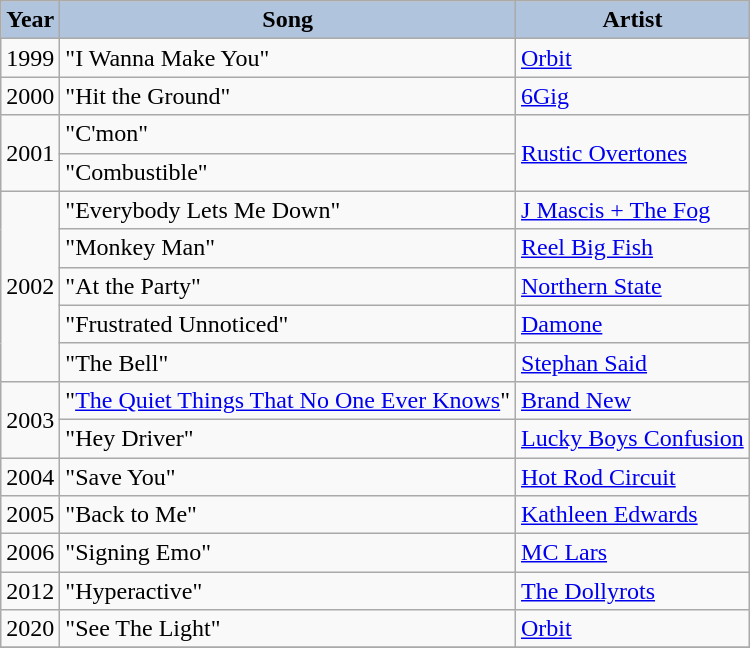<table class="wikitable">
<tr>
<th style="background:#B0C4DE;">Year</th>
<th style="background:#B0C4DE;">Song</th>
<th style="background:#B0C4DE;">Artist</th>
</tr>
<tr>
<td>1999</td>
<td>"I Wanna Make You"</td>
<td><a href='#'>Orbit</a></td>
</tr>
<tr>
<td>2000</td>
<td>"Hit the Ground"</td>
<td><a href='#'>6Gig</a></td>
</tr>
<tr>
<td rowspan="2">2001</td>
<td>"C'mon"</td>
<td rowspan="2"><a href='#'>Rustic Overtones</a></td>
</tr>
<tr>
<td>"Combustible"</td>
</tr>
<tr>
<td rowspan="5">2002</td>
<td>"Everybody Lets Me Down"</td>
<td><a href='#'>J Mascis + The Fog</a></td>
</tr>
<tr>
<td>"Monkey Man"</td>
<td><a href='#'>Reel Big Fish</a></td>
</tr>
<tr>
<td>"At the Party"</td>
<td><a href='#'>Northern State</a></td>
</tr>
<tr>
<td>"Frustrated Unnoticed"</td>
<td><a href='#'>Damone</a></td>
</tr>
<tr>
<td>"The Bell"</td>
<td><a href='#'>Stephan Said</a></td>
</tr>
<tr>
<td rowspan="2">2003</td>
<td>"<a href='#'>The Quiet Things That No One Ever Knows</a>"</td>
<td><a href='#'>Brand New</a></td>
</tr>
<tr>
<td>"Hey Driver"</td>
<td><a href='#'>Lucky Boys Confusion</a></td>
</tr>
<tr>
<td>2004</td>
<td>"Save You"</td>
<td><a href='#'>Hot Rod Circuit</a></td>
</tr>
<tr>
<td>2005</td>
<td>"Back to Me"</td>
<td><a href='#'>Kathleen Edwards</a></td>
</tr>
<tr>
<td>2006</td>
<td>"Signing Emo"</td>
<td><a href='#'>MC Lars</a></td>
</tr>
<tr>
<td>2012</td>
<td>"Hyperactive"</td>
<td><a href='#'>The Dollyrots</a></td>
</tr>
<tr>
<td>2020</td>
<td>"See The Light"</td>
<td><a href='#'>Orbit</a></td>
</tr>
<tr>
</tr>
</table>
